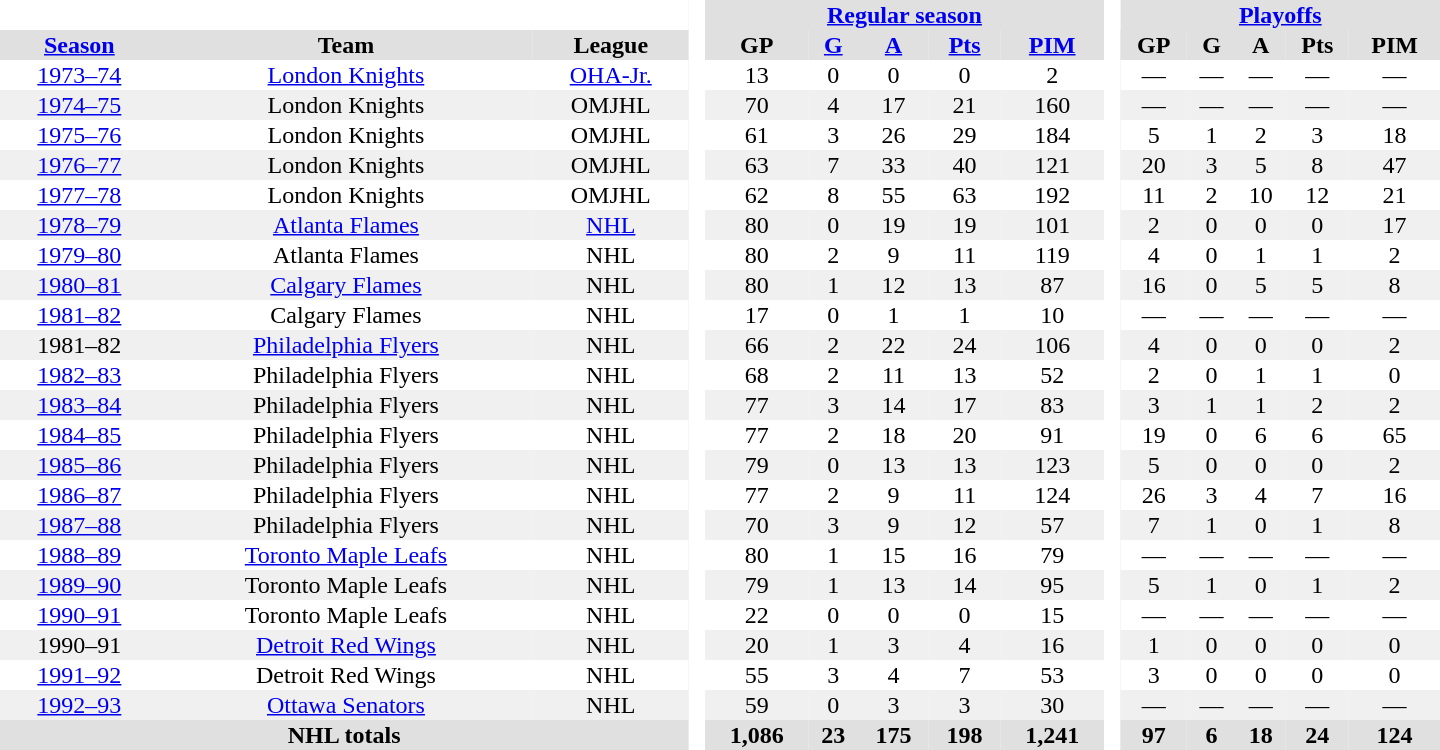<table border="0" cellpadding="1" cellspacing="0" style="text-align:center; width:60em">
<tr bgcolor="#e0e0e0">
<th colspan="3" bgcolor="#ffffff"> </th>
<th rowspan="99" bgcolor="#ffffff"> </th>
<th colspan="5"><a href='#'>Regular season</a></th>
<th rowspan="99" bgcolor="#ffffff"> </th>
<th colspan="5"><a href='#'>Playoffs</a></th>
</tr>
<tr bgcolor="#e0e0e0">
<th><a href='#'>Season</a></th>
<th>Team</th>
<th>League</th>
<th>GP</th>
<th><a href='#'>G</a></th>
<th><a href='#'>A</a></th>
<th><a href='#'>Pts</a></th>
<th><a href='#'>PIM</a></th>
<th>GP</th>
<th>G</th>
<th>A</th>
<th>Pts</th>
<th>PIM</th>
</tr>
<tr>
<td><a href='#'>1973–74</a></td>
<td><a href='#'>London Knights</a></td>
<td><a href='#'>OHA-Jr.</a></td>
<td>13</td>
<td>0</td>
<td>0</td>
<td>0</td>
<td>2</td>
<td>—</td>
<td>—</td>
<td>—</td>
<td>—</td>
<td>—</td>
</tr>
<tr bgcolor="#f0f0f0">
<td><a href='#'>1974–75</a></td>
<td>London Knights</td>
<td>OMJHL</td>
<td>70</td>
<td>4</td>
<td>17</td>
<td>21</td>
<td>160</td>
<td>—</td>
<td>—</td>
<td>—</td>
<td>—</td>
<td>—</td>
</tr>
<tr>
<td><a href='#'>1975–76</a></td>
<td>London Knights</td>
<td>OMJHL</td>
<td>61</td>
<td>3</td>
<td>26</td>
<td>29</td>
<td>184</td>
<td>5</td>
<td>1</td>
<td>2</td>
<td>3</td>
<td>18</td>
</tr>
<tr bgcolor="#f0f0f0">
<td><a href='#'>1976–77</a></td>
<td>London Knights</td>
<td>OMJHL</td>
<td>63</td>
<td>7</td>
<td>33</td>
<td>40</td>
<td>121</td>
<td>20</td>
<td>3</td>
<td>5</td>
<td>8</td>
<td>47</td>
</tr>
<tr>
<td><a href='#'>1977–78</a></td>
<td>London Knights</td>
<td>OMJHL</td>
<td>62</td>
<td>8</td>
<td>55</td>
<td>63</td>
<td>192</td>
<td>11</td>
<td>2</td>
<td>10</td>
<td>12</td>
<td>21</td>
</tr>
<tr bgcolor="#f0f0f0">
<td><a href='#'>1978–79</a></td>
<td><a href='#'>Atlanta Flames</a></td>
<td><a href='#'>NHL</a></td>
<td>80</td>
<td>0</td>
<td>19</td>
<td>19</td>
<td>101</td>
<td>2</td>
<td>0</td>
<td>0</td>
<td>0</td>
<td>17</td>
</tr>
<tr>
<td><a href='#'>1979–80</a></td>
<td>Atlanta Flames</td>
<td>NHL</td>
<td>80</td>
<td>2</td>
<td>9</td>
<td>11</td>
<td>119</td>
<td>4</td>
<td>0</td>
<td>1</td>
<td>1</td>
<td>2</td>
</tr>
<tr bgcolor="#f0f0f0">
<td><a href='#'>1980–81</a></td>
<td><a href='#'>Calgary Flames</a></td>
<td>NHL</td>
<td>80</td>
<td>1</td>
<td>12</td>
<td>13</td>
<td>87</td>
<td>16</td>
<td>0</td>
<td>5</td>
<td>5</td>
<td>8</td>
</tr>
<tr>
<td><a href='#'>1981–82</a></td>
<td>Calgary Flames</td>
<td>NHL</td>
<td>17</td>
<td>0</td>
<td>1</td>
<td>1</td>
<td>10</td>
<td>—</td>
<td>—</td>
<td>—</td>
<td>—</td>
<td>—</td>
</tr>
<tr bgcolor="#f0f0f0">
<td>1981–82</td>
<td><a href='#'>Philadelphia Flyers</a></td>
<td>NHL</td>
<td>66</td>
<td>2</td>
<td>22</td>
<td>24</td>
<td>106</td>
<td>4</td>
<td>0</td>
<td>0</td>
<td>0</td>
<td>2</td>
</tr>
<tr>
<td><a href='#'>1982–83</a></td>
<td>Philadelphia Flyers</td>
<td>NHL</td>
<td>68</td>
<td>2</td>
<td>11</td>
<td>13</td>
<td>52</td>
<td>2</td>
<td>0</td>
<td>1</td>
<td>1</td>
<td>0</td>
</tr>
<tr bgcolor="#f0f0f0">
<td><a href='#'>1983–84</a></td>
<td>Philadelphia Flyers</td>
<td>NHL</td>
<td>77</td>
<td>3</td>
<td>14</td>
<td>17</td>
<td>83</td>
<td>3</td>
<td>1</td>
<td>1</td>
<td>2</td>
<td>2</td>
</tr>
<tr>
<td><a href='#'>1984–85</a></td>
<td>Philadelphia Flyers</td>
<td>NHL</td>
<td>77</td>
<td>2</td>
<td>18</td>
<td>20</td>
<td>91</td>
<td>19</td>
<td>0</td>
<td>6</td>
<td>6</td>
<td>65</td>
</tr>
<tr bgcolor="#f0f0f0">
<td><a href='#'>1985–86</a></td>
<td>Philadelphia Flyers</td>
<td>NHL</td>
<td>79</td>
<td>0</td>
<td>13</td>
<td>13</td>
<td>123</td>
<td>5</td>
<td>0</td>
<td>0</td>
<td>0</td>
<td>2</td>
</tr>
<tr>
<td><a href='#'>1986–87</a></td>
<td>Philadelphia Flyers</td>
<td>NHL</td>
<td>77</td>
<td>2</td>
<td>9</td>
<td>11</td>
<td>124</td>
<td>26</td>
<td>3</td>
<td>4</td>
<td>7</td>
<td>16</td>
</tr>
<tr bgcolor="#f0f0f0">
<td><a href='#'>1987–88</a></td>
<td>Philadelphia Flyers</td>
<td>NHL</td>
<td>70</td>
<td>3</td>
<td>9</td>
<td>12</td>
<td>57</td>
<td>7</td>
<td>1</td>
<td>0</td>
<td>1</td>
<td>8</td>
</tr>
<tr>
<td><a href='#'>1988–89</a></td>
<td><a href='#'>Toronto Maple Leafs</a></td>
<td>NHL</td>
<td>80</td>
<td>1</td>
<td>15</td>
<td>16</td>
<td>79</td>
<td>—</td>
<td>—</td>
<td>—</td>
<td>—</td>
<td>—</td>
</tr>
<tr bgcolor="#f0f0f0">
<td><a href='#'>1989–90</a></td>
<td>Toronto Maple Leafs</td>
<td>NHL</td>
<td>79</td>
<td>1</td>
<td>13</td>
<td>14</td>
<td>95</td>
<td>5</td>
<td>1</td>
<td>0</td>
<td>1</td>
<td>2</td>
</tr>
<tr>
<td><a href='#'>1990–91</a></td>
<td>Toronto Maple Leafs</td>
<td>NHL</td>
<td>22</td>
<td>0</td>
<td>0</td>
<td>0</td>
<td>15</td>
<td>—</td>
<td>—</td>
<td>—</td>
<td>—</td>
<td>—</td>
</tr>
<tr bgcolor="#f0f0f0">
<td>1990–91</td>
<td><a href='#'>Detroit Red Wings</a></td>
<td>NHL</td>
<td>20</td>
<td>1</td>
<td>3</td>
<td>4</td>
<td>16</td>
<td>1</td>
<td>0</td>
<td>0</td>
<td>0</td>
<td>0</td>
</tr>
<tr>
<td><a href='#'>1991–92</a></td>
<td>Detroit Red Wings</td>
<td>NHL</td>
<td>55</td>
<td>3</td>
<td>4</td>
<td>7</td>
<td>53</td>
<td>3</td>
<td>0</td>
<td>0</td>
<td>0</td>
<td>0</td>
</tr>
<tr bgcolor="#f0f0f0">
<td><a href='#'>1992–93</a></td>
<td><a href='#'>Ottawa Senators</a></td>
<td>NHL</td>
<td>59</td>
<td>0</td>
<td>3</td>
<td>3</td>
<td>30</td>
<td>—</td>
<td>—</td>
<td>—</td>
<td>—</td>
<td>—</td>
</tr>
<tr bgcolor="#e0e0e0">
<th colspan="3">NHL totals</th>
<th>1,086</th>
<th>23</th>
<th>175</th>
<th>198</th>
<th>1,241</th>
<th>97</th>
<th>6</th>
<th>18</th>
<th>24</th>
<th>124</th>
</tr>
</table>
